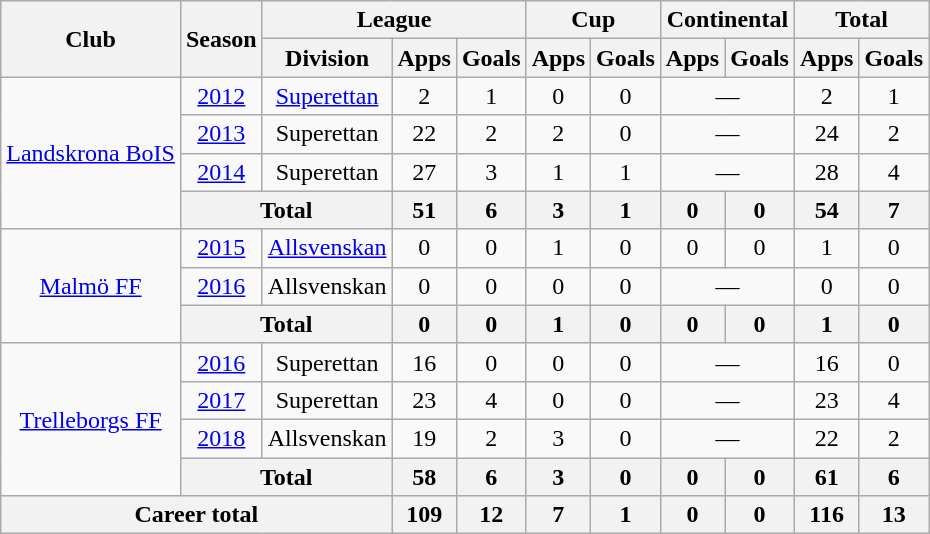<table class="wikitable" style="text-align:center;">
<tr>
<th rowspan="2">Club</th>
<th rowspan="2">Season</th>
<th colspan="3">League</th>
<th colspan="2">Cup</th>
<th colspan="2">Continental</th>
<th colspan="2">Total</th>
</tr>
<tr>
<th>Division</th>
<th>Apps</th>
<th>Goals</th>
<th>Apps</th>
<th>Goals</th>
<th>Apps</th>
<th>Goals</th>
<th>Apps</th>
<th>Goals</th>
</tr>
<tr>
<td rowspan="4"><a href='#'>Landskrona BoIS</a></td>
<td><a href='#'>2012</a></td>
<td><a href='#'>Superettan</a></td>
<td>2</td>
<td>1</td>
<td>0</td>
<td>0</td>
<td colspan="2">—</td>
<td>2</td>
<td>1</td>
</tr>
<tr>
<td><a href='#'>2013</a></td>
<td>Superettan</td>
<td>22</td>
<td>2</td>
<td>2</td>
<td>0</td>
<td colspan="2">—</td>
<td>24</td>
<td>2</td>
</tr>
<tr>
<td><a href='#'>2014</a></td>
<td>Superettan</td>
<td>27</td>
<td>3</td>
<td>1</td>
<td>1</td>
<td colspan="2">—</td>
<td>28</td>
<td>4</td>
</tr>
<tr>
<th colspan="2">Total</th>
<th>51</th>
<th>6</th>
<th>3</th>
<th>1</th>
<th>0</th>
<th>0</th>
<th>54</th>
<th>7</th>
</tr>
<tr>
<td rowspan="3"><a href='#'>Malmö FF</a></td>
<td><a href='#'>2015</a></td>
<td><a href='#'>Allsvenskan</a></td>
<td>0</td>
<td>0</td>
<td>1</td>
<td>0</td>
<td>0</td>
<td>0</td>
<td>1</td>
<td>0</td>
</tr>
<tr>
<td><a href='#'>2016</a></td>
<td>Allsvenskan</td>
<td>0</td>
<td>0</td>
<td>0</td>
<td>0</td>
<td colspan="2">—</td>
<td>0</td>
<td>0</td>
</tr>
<tr>
<th colspan="2">Total</th>
<th>0</th>
<th>0</th>
<th>1</th>
<th>0</th>
<th>0</th>
<th>0</th>
<th>1</th>
<th>0</th>
</tr>
<tr>
<td rowspan="4"><a href='#'>Trelleborgs FF</a></td>
<td><a href='#'>2016</a></td>
<td>Superettan</td>
<td>16</td>
<td>0</td>
<td>0</td>
<td>0</td>
<td colspan="2">—</td>
<td>16</td>
<td>0</td>
</tr>
<tr>
<td><a href='#'>2017</a></td>
<td>Superettan</td>
<td>23</td>
<td>4</td>
<td>0</td>
<td>0</td>
<td colspan="2">—</td>
<td>23</td>
<td>4</td>
</tr>
<tr>
<td><a href='#'>2018</a></td>
<td>Allsvenskan</td>
<td>19</td>
<td>2</td>
<td>3</td>
<td>0</td>
<td colspan="2">—</td>
<td>22</td>
<td>2</td>
</tr>
<tr>
<th colspan="2">Total</th>
<th>58</th>
<th>6</th>
<th>3</th>
<th>0</th>
<th>0</th>
<th>0</th>
<th>61</th>
<th>6</th>
</tr>
<tr>
<th colspan="3">Career total</th>
<th>109</th>
<th>12</th>
<th>7</th>
<th>1</th>
<th>0</th>
<th>0</th>
<th>116</th>
<th>13</th>
</tr>
</table>
